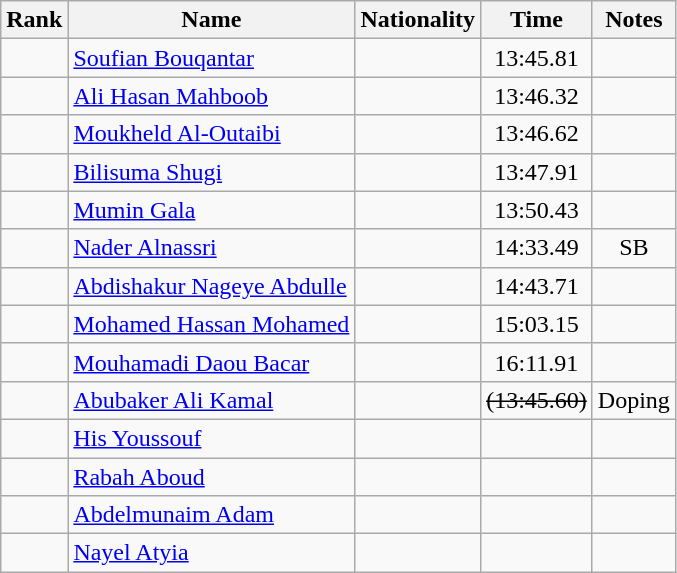<table class="wikitable sortable" style="text-align:center">
<tr>
<th>Rank</th>
<th>Name</th>
<th>Nationality</th>
<th>Time</th>
<th>Notes</th>
</tr>
<tr>
<td></td>
<td align=left><a href='#'>Soufian Bouqantar</a></td>
<td align=left></td>
<td>13:45.81</td>
<td></td>
</tr>
<tr>
<td></td>
<td align=left><a href='#'>Ali Hasan Mahboob</a></td>
<td align=left></td>
<td>13:46.32</td>
<td></td>
</tr>
<tr>
<td></td>
<td align=left><a href='#'>Moukheld Al-Outaibi</a></td>
<td align=left></td>
<td>13:46.62</td>
<td></td>
</tr>
<tr>
<td></td>
<td align=left><a href='#'>Bilisuma Shugi</a></td>
<td align=left></td>
<td>13:47.91</td>
<td></td>
</tr>
<tr>
<td></td>
<td align=left><a href='#'>Mumin Gala</a></td>
<td align=left></td>
<td>13:50.43</td>
<td></td>
</tr>
<tr>
<td></td>
<td align=left><a href='#'>Nader Alnassri</a></td>
<td align=left></td>
<td>14:33.49</td>
<td>SB</td>
</tr>
<tr>
<td></td>
<td align=left><a href='#'>Abdishakur Nageye Abdulle</a></td>
<td align=left></td>
<td>14:43.71</td>
<td></td>
</tr>
<tr>
<td></td>
<td align=left><a href='#'>Mohamed Hassan Mohamed</a></td>
<td align=left></td>
<td>15:03.15</td>
<td></td>
</tr>
<tr>
<td></td>
<td align=left><a href='#'>Mouhamadi Daou Bacar</a></td>
<td align=left></td>
<td>16:11.91</td>
<td></td>
</tr>
<tr>
<td></td>
<td align=left><a href='#'>Abubaker Ali Kamal</a></td>
<td align=left></td>
<td> <s>(13:45.60)</s></td>
<td>Doping</td>
</tr>
<tr>
<td></td>
<td align=left><a href='#'>His Youssouf</a></td>
<td align=left></td>
<td></td>
<td></td>
</tr>
<tr>
<td></td>
<td align=left><a href='#'>Rabah Aboud</a></td>
<td align=left></td>
<td></td>
<td></td>
</tr>
<tr>
<td></td>
<td align=left><a href='#'>Abdelmunaim Adam</a></td>
<td align=left></td>
<td></td>
<td></td>
</tr>
<tr>
<td></td>
<td align=left><a href='#'>Nayel Atyia</a></td>
<td align=left></td>
<td></td>
<td></td>
</tr>
</table>
